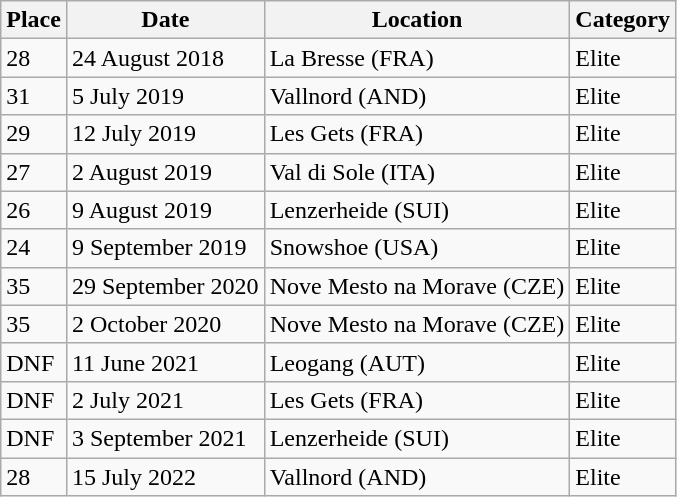<table class="wikitable">
<tr>
<th>Place</th>
<th>Date</th>
<th>Location</th>
<th>Category</th>
</tr>
<tr>
<td>28</td>
<td>24 August 2018</td>
<td>La Bresse (FRA)</td>
<td>Elite</td>
</tr>
<tr>
<td>31</td>
<td>5 July 2019</td>
<td>Vallnord (AND)</td>
<td>Elite</td>
</tr>
<tr>
<td>29</td>
<td>12 July 2019</td>
<td>Les Gets (FRA)</td>
<td>Elite</td>
</tr>
<tr>
<td>27</td>
<td>2 August 2019</td>
<td>Val di Sole (ITA)</td>
<td>Elite</td>
</tr>
<tr>
<td>26</td>
<td>9 August 2019</td>
<td>Lenzerheide (SUI)</td>
<td>Elite</td>
</tr>
<tr>
<td>24</td>
<td>9 September 2019</td>
<td>Snowshoe (USA)</td>
<td>Elite</td>
</tr>
<tr>
<td>35</td>
<td>29 September 2020</td>
<td>Nove Mesto na Morave (CZE)</td>
<td>Elite</td>
</tr>
<tr>
<td>35</td>
<td>2 October 2020</td>
<td>Nove Mesto na Morave (CZE)</td>
<td>Elite</td>
</tr>
<tr>
<td>DNF</td>
<td>11 June 2021</td>
<td>Leogang (AUT)</td>
<td>Elite</td>
</tr>
<tr>
<td>DNF</td>
<td>2 July 2021</td>
<td>Les Gets (FRA)</td>
<td>Elite</td>
</tr>
<tr>
<td>DNF</td>
<td>3 September 2021</td>
<td>Lenzerheide (SUI)</td>
<td>Elite</td>
</tr>
<tr>
<td>28</td>
<td>15 July 2022</td>
<td>Vallnord (AND)</td>
<td>Elite</td>
</tr>
</table>
